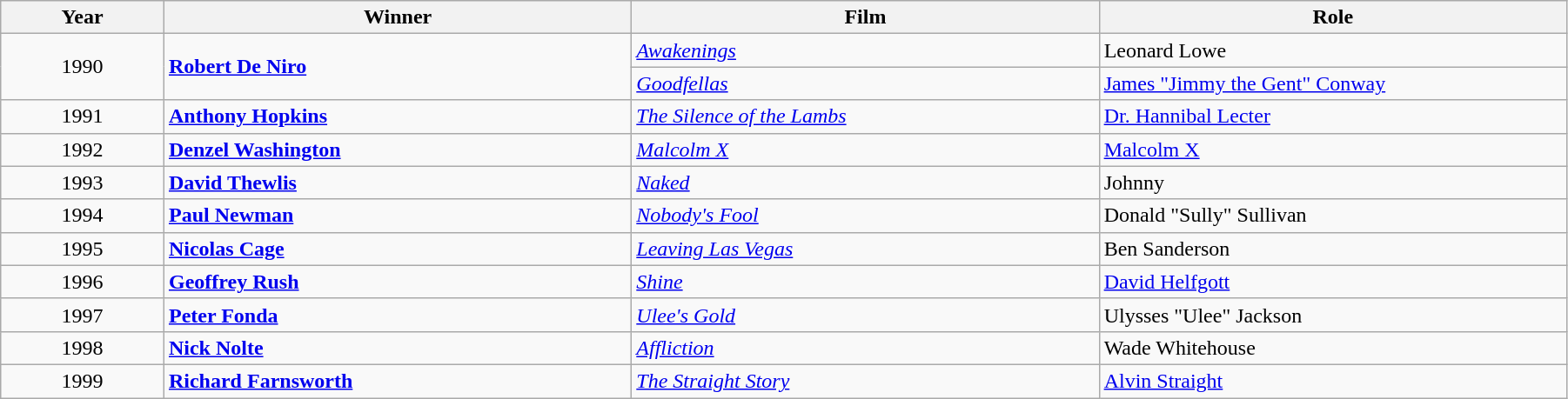<table class="wikitable" width="95%" cellpadding="5">
<tr>
<th width="100"><strong>Year</strong></th>
<th width="300"><strong>Winner</strong></th>
<th width="300"><strong>Film</strong></th>
<th width="300"><strong>Role</strong></th>
</tr>
<tr>
<td rowspan="2" style="text-align:center;">1990</td>
<td rowspan="2"><strong><a href='#'>Robert De Niro</a></strong></td>
<td><em><a href='#'>Awakenings</a></em></td>
<td>Leonard Lowe</td>
</tr>
<tr>
<td><em><a href='#'>Goodfellas</a></em></td>
<td><a href='#'>James "Jimmy the Gent" Conway</a></td>
</tr>
<tr>
<td style="text-align:center;">1991</td>
<td><strong><a href='#'>Anthony Hopkins</a></strong></td>
<td><em><a href='#'>The Silence of the Lambs</a></em></td>
<td><a href='#'>Dr. Hannibal Lecter</a></td>
</tr>
<tr>
<td style="text-align:center;">1992</td>
<td><strong><a href='#'>Denzel Washington</a></strong></td>
<td><em><a href='#'>Malcolm X</a></em></td>
<td><a href='#'>Malcolm X</a></td>
</tr>
<tr>
<td style="text-align:center;">1993</td>
<td><strong><a href='#'>David Thewlis</a></strong></td>
<td><em><a href='#'>Naked</a></em></td>
<td>Johnny</td>
</tr>
<tr>
<td style="text-align:center;">1994</td>
<td><strong><a href='#'>Paul Newman</a></strong></td>
<td><em><a href='#'>Nobody's Fool</a></em></td>
<td>Donald "Sully" Sullivan</td>
</tr>
<tr>
<td style="text-align:center;">1995</td>
<td><strong><a href='#'>Nicolas Cage</a></strong></td>
<td><em><a href='#'>Leaving Las Vegas</a></em></td>
<td>Ben Sanderson</td>
</tr>
<tr>
<td style="text-align:center;">1996</td>
<td><strong><a href='#'>Geoffrey Rush</a></strong></td>
<td><em><a href='#'>Shine</a></em></td>
<td><a href='#'>David Helfgott</a></td>
</tr>
<tr>
<td style="text-align:center;">1997</td>
<td><strong><a href='#'>Peter Fonda</a></strong></td>
<td><em><a href='#'>Ulee's Gold</a></em></td>
<td>Ulysses "Ulee" Jackson</td>
</tr>
<tr>
<td style="text-align:center;">1998</td>
<td><strong><a href='#'>Nick Nolte</a></strong></td>
<td><em><a href='#'>Affliction</a></em></td>
<td>Wade Whitehouse</td>
</tr>
<tr>
<td style="text-align:center;">1999</td>
<td><strong><a href='#'>Richard Farnsworth</a></strong></td>
<td><em><a href='#'>The Straight Story</a></em></td>
<td><a href='#'>Alvin Straight</a></td>
</tr>
</table>
